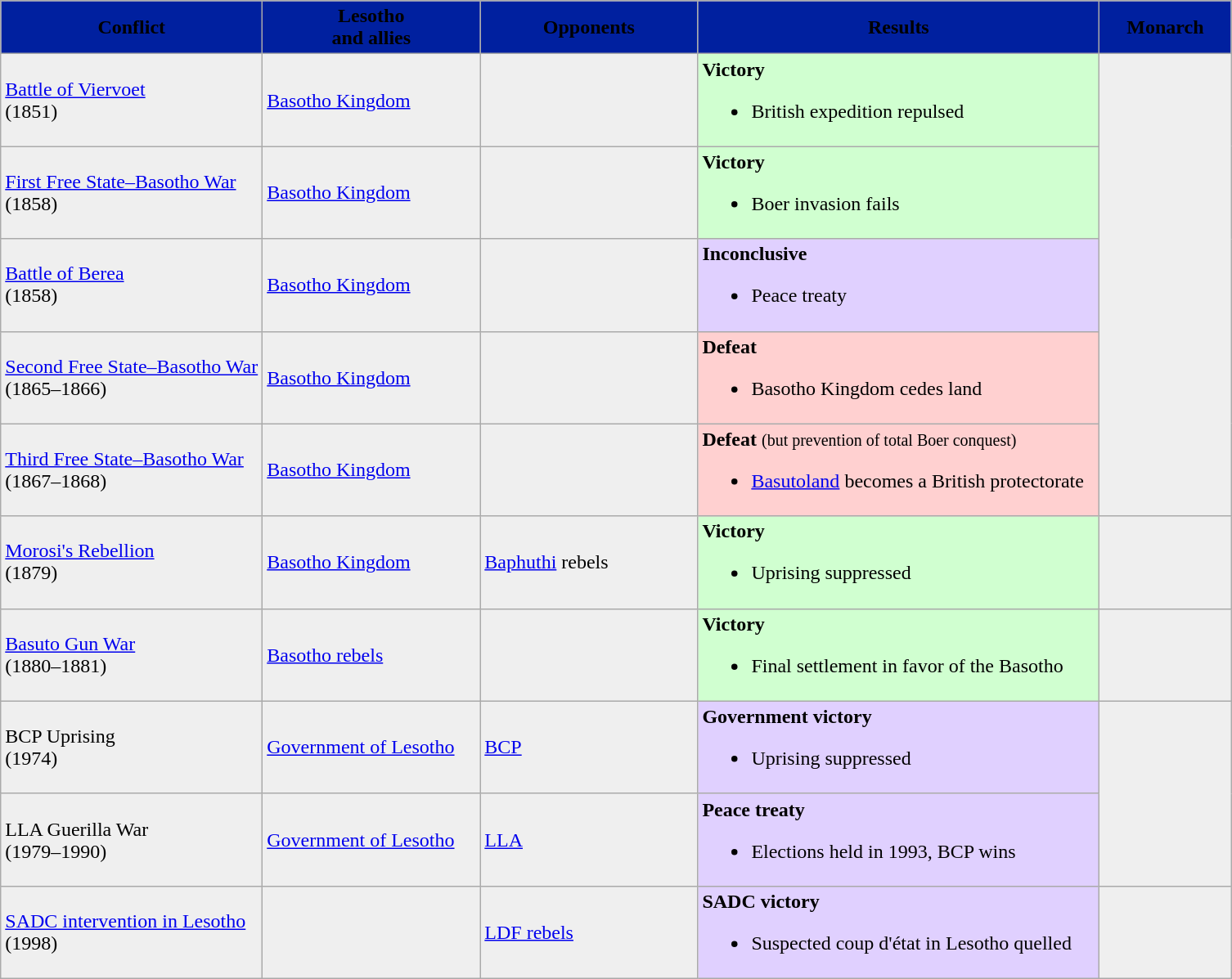<table class="wikitable">
<tr>
<th style="background:#00209f" rowspan="1" width=><span>Conflict</span></th>
<th style="background:#00209f" rowspan="1" width=170px><span>Lesotho <br> and allies</span></th>
<th style="background:#00209f" rowspan="1" width=170px><span>Opponents</span></th>
<th style="background:#00209f" rowspan="1" width=320px><span>Results</span></th>
<th style="background:#00209f" rowspan="1" width=100px><span>Monarch</span></th>
</tr>
<tr>
<td style="background:#efefef"><a href='#'>Battle of Viervoet</a> <br> (1851)</td>
<td style="background:#efefef"><a href='#'>Basotho Kingdom</a></td>
<td style="background:#efefef"></td>
<td style="background:#D0FFD0"><strong>Victory</strong><br><ul><li>British expedition repulsed</li></ul></td>
<td style="background:#efefef" rowspan=5></td>
</tr>
<tr>
<td style="background:#efefef"><a href='#'>First Free State–Basotho War</a> <br> (1858)</td>
<td style="background:#efefef"><a href='#'>Basotho Kingdom</a></td>
<td style="background:#efefef"></td>
<td style="background:#D0FFD0"><strong>Victory</strong><br><ul><li>Boer invasion fails</li></ul></td>
</tr>
<tr>
<td style="background:#efefef"><a href='#'>Battle of Berea</a> <br> (1858)</td>
<td style="background:#efefef"><a href='#'>Basotho Kingdom</a></td>
<td style="background:#efefef"></td>
<td style="background:#E0D0FF"><strong>Inconclusive</strong><br><ul><li>Peace treaty</li></ul></td>
</tr>
<tr>
<td style="background:#efefef"><a href='#'>Second Free State–Basotho War</a> <br> (1865–1866)</td>
<td style="background:#efefef"><a href='#'>Basotho Kingdom</a></td>
<td style="background:#efefef"><br></td>
<td style="background:#FFD0D0"><strong>Defeat</strong><br><ul><li>Basotho Kingdom cedes land</li></ul></td>
</tr>
<tr>
<td style="background:#efefef"><a href='#'>Third Free State–Basotho War</a> <br> (1867–1868)</td>
<td style="background:#efefef"><a href='#'>Basotho Kingdom</a></td>
<td style="background:#efefef"></td>
<td style="background:#FFD0D0"><strong>Defeat</strong> <small>(but prevention of total Boer conquest)</small><br><ul><li><a href='#'>Basutoland</a> becomes a British protectorate</li></ul></td>
</tr>
<tr>
<td style="background:#efefef"><a href='#'>Morosi's Rebellion</a> <br> (1879)</td>
<td style="background:#efefef"><a href='#'>Basotho Kingdom</a> <br> </td>
<td style="background:#efefef"><a href='#'>Baphuthi</a> rebels</td>
<td style="background:#D0FFD0"><strong>Victory</strong><br><ul><li>Uprising suppressed</li></ul></td>
<td style="background:#efefef" rowspan=1></td>
</tr>
<tr>
<td style="background:#efefef"><a href='#'>Basuto Gun War</a> <br> (1880–1881)</td>
<td style="background:#efefef"><a href='#'>Basotho rebels</a></td>
<td style="background:#efefef"></td>
<td style="background:#D0FFD0"><strong>Victory</strong><br><ul><li>Final settlement in favor of the Basotho</li></ul></td>
<td style="background:#efefef" rowspan=1></td>
</tr>
<tr>
<td style="background:#efefef">BCP Uprising<br>(1974)</td>
<td style="background:#efefef"> <a href='#'>Government of Lesotho</a></td>
<td style="background:#efefef"> <a href='#'>BCP</a></td>
<td style="background:#E0D0FF"><strong>Government victory</strong><br><ul><li>Uprising suppressed</li></ul></td>
<td style="background:#efefef" rowspan=2></td>
</tr>
<tr>
<td style="background:#efefef">LLA Guerilla War<br>(1979–1990)</td>
<td style="background:#efefef"> <a href='#'>Government of Lesotho</a></td>
<td style="background:#efefef"> <a href='#'>LLA</a></td>
<td style="background:#E0D0FF"><strong>Peace treaty</strong><br><ul><li>Elections held in 1993, BCP wins</li></ul></td>
</tr>
<tr>
<td style="background:#efefef"><a href='#'>SADC intervention in Lesotho</a><br>(1998)</td>
<td style="background:#efefef"><br></td>
<td style="background:#efefef"> <a href='#'>LDF rebels</a></td>
<td style="background:#E0D0FF"><strong>SADC victory</strong><br><ul><li>Suspected coup d'état in Lesotho quelled</li></ul></td>
<td style="background:#efefef" rowspan=1></td>
</tr>
</table>
